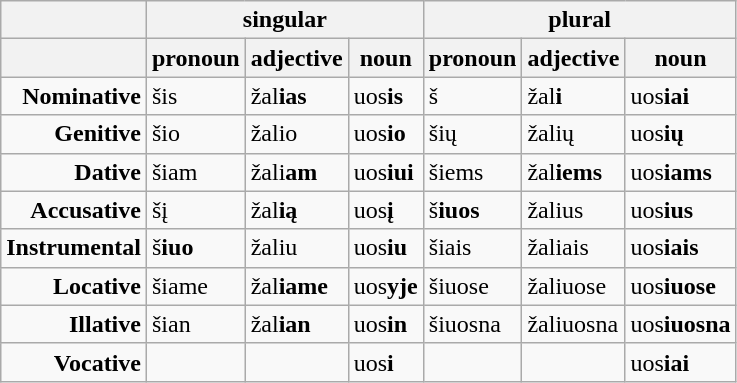<table class="wikitable">
<tr>
<th> </th>
<th colspan=3>singular</th>
<th colspan=3>plural</th>
</tr>
<tr>
<th> </th>
<th>pronoun</th>
<th>adjective</th>
<th>noun</th>
<th>pronoun</th>
<th>adjective</th>
<th>noun</th>
</tr>
<tr>
<td align="right"><strong>Nominative</strong></td>
<td>šis</td>
<td>žal<strong>ias</strong></td>
<td>uos<strong>is</strong></td>
<td>š<strong></strong></td>
<td>žal<strong>i</strong></td>
<td>uos<strong>iai</strong></td>
</tr>
<tr>
<td align="right"><strong>Genitive</strong></td>
<td>šio</td>
<td>žalio</td>
<td>uos<strong>io</strong></td>
<td>šių</td>
<td>žalių</td>
<td>uos<strong>ių</strong></td>
</tr>
<tr>
<td align="right"><strong>Dative</strong></td>
<td>šiam</td>
<td>žali<strong>am</strong></td>
<td>uos<strong>iui</strong></td>
<td>šiems</td>
<td>žal<strong>iems</strong></td>
<td>uos<strong>iams</strong></td>
</tr>
<tr>
<td align="right"><strong>Accusative</strong></td>
<td>šį</td>
<td>žal<strong>ią</strong></td>
<td>uos<strong>į</strong></td>
<td>š<strong>iuos</strong></td>
<td>žalius</td>
<td>uos<strong>ius</strong></td>
</tr>
<tr>
<td align="right"><strong>Instrumental</strong></td>
<td>š<strong>iuo</strong></td>
<td>žaliu</td>
<td>uos<strong>iu</strong></td>
<td>šiais</td>
<td>žaliais</td>
<td>uos<strong>iais</strong></td>
</tr>
<tr>
<td align="right"><strong>Locative</strong></td>
<td>šiame</td>
<td>žal<strong>iame</strong></td>
<td>uos<strong>yje</strong></td>
<td>šiuose</td>
<td>žaliuose</td>
<td>uos<strong>iuose</strong></td>
</tr>
<tr>
<td align="right"><strong>Illative</strong></td>
<td>šian</td>
<td>žal<strong>ian</strong></td>
<td>uos<strong>in</strong></td>
<td>šiuosna</td>
<td>žaliuosna</td>
<td>uos<strong>iuosna</strong></td>
</tr>
<tr>
<td align="right"><strong>Vocative</strong></td>
<td></td>
<td></td>
<td>uos<strong>i</strong></td>
<td></td>
<td></td>
<td>uos<strong>iai</strong></td>
</tr>
</table>
